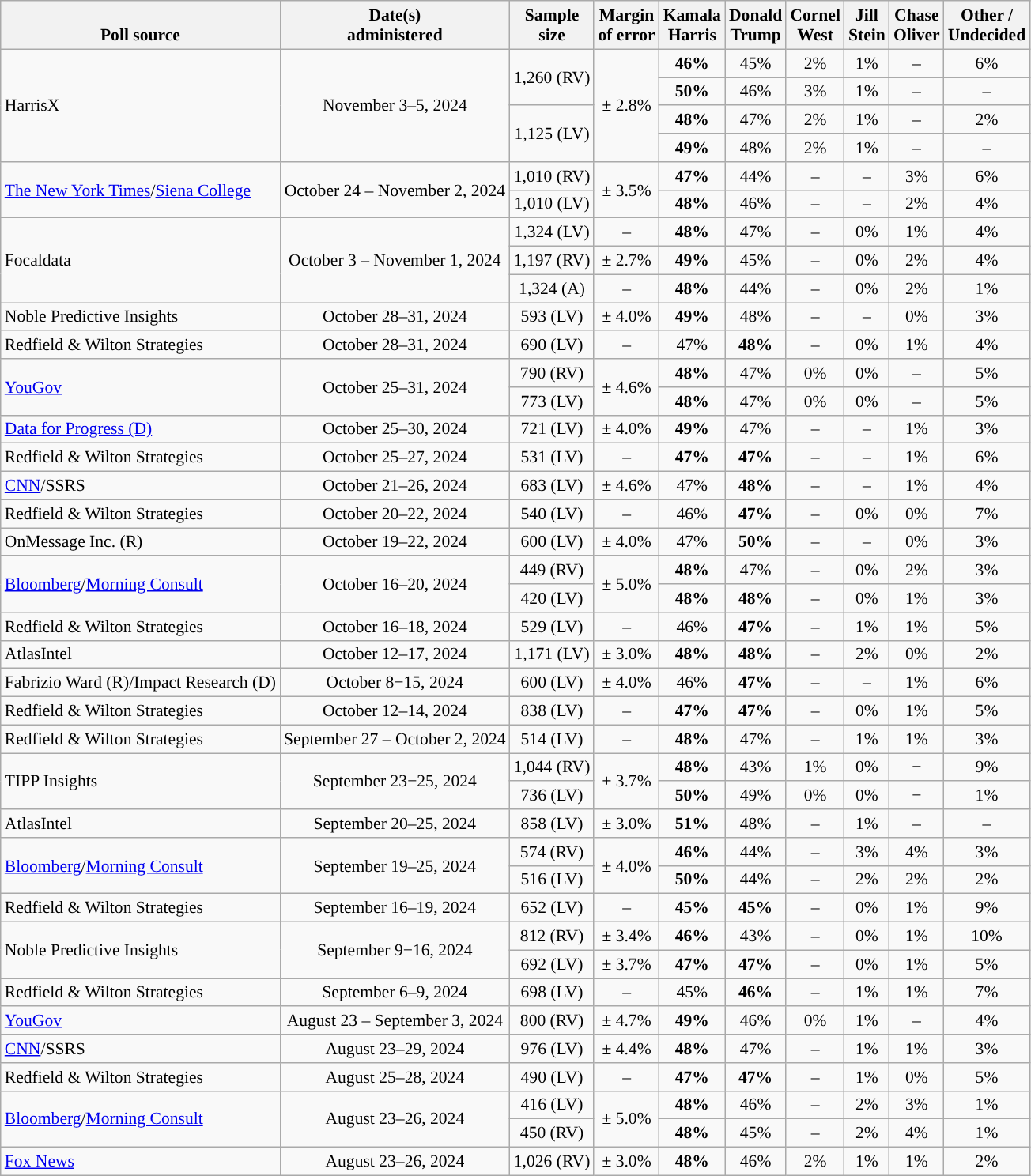<table class="wikitable sortable mw-datatable" style="font-size:90%;text-align:center;line-height:17px">
<tr valign="bottom">
<th>Poll source</th>
<th>Date(s)<br>administered</th>
<th>Sample<br>size</th>
<th>Margin<br>of error</th>
<th class="unsortable">Kamala<br>Harris<br></th>
<th class="unsortable">Donald<br>Trump<br></th>
<th class="unsortable">Cornel<br>West<br></th>
<th class="unsortable">Jill<br>Stein<br></th>
<th class="unsortable">Chase<br>Oliver<br></th>
<th class="unsortable">Other /<br>Undecided</th>
</tr>
<tr>
<td style="text-align:left;" rowspan="4">HarrisX</td>
<td rowspan="4">November 3–5, 2024</td>
<td rowspan="2">1,260 (RV)</td>
<td rowspan="4">± 2.8%</td>
<td style="background-color:"><strong>46%</strong></td>
<td>45%</td>
<td>2%</td>
<td>1%</td>
<td>–</td>
<td>6%</td>
</tr>
<tr>
<td style="background-color:"><strong>50%</strong></td>
<td>46%</td>
<td>3%</td>
<td>1%</td>
<td>–</td>
<td>–</td>
</tr>
<tr>
<td rowspan="2">1,125 (LV)</td>
<td style="background-color:"><strong>48%</strong></td>
<td>47%</td>
<td>2%</td>
<td>1%</td>
<td>–</td>
<td>2%</td>
</tr>
<tr>
<td style="background-color:"><strong>49%</strong></td>
<td>48%</td>
<td>2%</td>
<td>1%</td>
<td>–</td>
<td>–</td>
</tr>
<tr>
<td style="text-align:left;" rowspan="2"><a href='#'>The New York Times</a>/<a href='#'>Siena College</a></td>
<td rowspan="2">October 24 – November 2, 2024</td>
<td>1,010 (RV)</td>
<td rowspan="2">± 3.5%</td>
<td style="color:black;background-color:"><strong>47%</strong></td>
<td>44%</td>
<td>–</td>
<td>–</td>
<td>3%</td>
<td>6%</td>
</tr>
<tr>
<td>1,010 (LV)</td>
<td style="color:black;background-color:"><strong>48%</strong></td>
<td>46%</td>
<td>–</td>
<td>–</td>
<td>2%</td>
<td>4%</td>
</tr>
<tr>
<td style="text-align:left;" rowspan="3">Focaldata</td>
<td rowspan="3">October 3 – November 1, 2024</td>
<td>1,324 (LV)</td>
<td>–</td>
<td style="background-color:"><strong>48%</strong></td>
<td>47%</td>
<td>–</td>
<td>0%</td>
<td>1%</td>
<td>4%</td>
</tr>
<tr>
<td>1,197 (RV)</td>
<td>± 2.7%</td>
<td style="background-color:"><strong>49%</strong></td>
<td>45%</td>
<td>–</td>
<td>0%</td>
<td>2%</td>
<td>4%</td>
</tr>
<tr>
<td>1,324 (A)</td>
<td>–</td>
<td style="background-color:"><strong>48%</strong></td>
<td>44%</td>
<td>–</td>
<td>0%</td>
<td>2%</td>
<td>1%</td>
</tr>
<tr>
<td style="text-align:left;">Noble Predictive Insights</td>
<td data-sort-value="2024-10-31">October 28–31, 2024</td>
<td>593 (LV)</td>
<td>± 4.0%</td>
<td style="color:black;background-color:"><strong>49%</strong></td>
<td>48%</td>
<td>–</td>
<td>–</td>
<td>0%</td>
<td>3%</td>
</tr>
<tr>
<td style="text-align:left;">Redfield & Wilton Strategies</td>
<td data-sort-value="2024-10-31">October 28–31, 2024</td>
<td>690 (LV)</td>
<td>–</td>
<td>47%</td>
<td style="background-color:"><strong>48%</strong></td>
<td>–</td>
<td>0%</td>
<td>1%</td>
<td>4%</td>
</tr>
<tr>
<td style="text-align:left;" rowspan="2"><a href='#'>YouGov</a></td>
<td rowspan="2">October 25–31, 2024</td>
<td>790 (RV)</td>
<td rowspan="2">± 4.6%</td>
<td style="color:black;background-color:"><strong>48%</strong></td>
<td>47%</td>
<td>0%</td>
<td>0%</td>
<td>–</td>
<td>5%</td>
</tr>
<tr>
<td>773 (LV)</td>
<td style="color:black;background-color:"><strong>48%</strong></td>
<td>47%</td>
<td>0%</td>
<td>0%</td>
<td>–</td>
<td>5%</td>
</tr>
<tr>
<td style="text-align:left;"><a href='#'>Data for Progress (D)</a></td>
<td data-sort-value="2024-10-30">October 25–30, 2024</td>
<td>721 (LV)</td>
<td>± 4.0%</td>
<td style="color:black;background-color:"><strong>49%</strong></td>
<td>47%</td>
<td>–</td>
<td>–</td>
<td>1%</td>
<td>3%</td>
</tr>
<tr>
<td style="text-align:left;">Redfield & Wilton Strategies</td>
<td data-sort-value="2024-10-27">October 25–27, 2024</td>
<td>531 (LV)</td>
<td>–</td>
<td><strong>47%</strong></td>
<td><strong>47%</strong></td>
<td>–</td>
<td>–</td>
<td>1%</td>
<td>6%</td>
</tr>
<tr>
<td style="text-align:left;"><a href='#'>CNN</a>/SSRS</td>
<td data-sort-value="2024-10-26">October 21–26, 2024</td>
<td>683 (LV)</td>
<td>± 4.6%</td>
<td>47%</td>
<td style="background-color:"><strong>48%</strong></td>
<td>–</td>
<td>–</td>
<td>1%</td>
<td>4%</td>
</tr>
<tr>
<td style="text-align:left;">Redfield & Wilton Strategies</td>
<td data-sort-value="2024-10-22">October 20–22, 2024</td>
<td>540 (LV)</td>
<td>–</td>
<td>46%</td>
<td style="background-color:"><strong>47%</strong></td>
<td>–</td>
<td>0%</td>
<td>0%</td>
<td>7%</td>
</tr>
<tr>
<td style="text-align:left;">OnMessage Inc. (R)</td>
<td data-sort-value="2024-10-22">October 19–22, 2024</td>
<td>600 (LV)</td>
<td>± 4.0%</td>
<td>47%</td>
<td style="background-color:"><strong>50%</strong></td>
<td>–</td>
<td>–</td>
<td>0%</td>
<td>3%</td>
</tr>
<tr>
<td rowspan="2" style="text-align:left;"><a href='#'>Bloomberg</a>/<a href='#'>Morning Consult</a></td>
<td rowspan="2">October 16–20, 2024</td>
<td>449 (RV)</td>
<td rowspan="2">± 5.0%</td>
<td style="color:black;background-color:"><strong>48%</strong></td>
<td>47%</td>
<td>–</td>
<td>0%</td>
<td>2%</td>
<td>3%</td>
</tr>
<tr>
<td>420 (LV)</td>
<td><strong>48%</strong></td>
<td><strong>48%</strong></td>
<td>–</td>
<td>0%</td>
<td>1%</td>
<td>3%</td>
</tr>
<tr>
<td style="text-align:left;">Redfield & Wilton Strategies</td>
<td data-sort-value="2024-10-18">October 16–18, 2024</td>
<td>529 (LV)</td>
<td>–</td>
<td>46%</td>
<td style="background-color:"><strong>47%</strong></td>
<td>–</td>
<td>1%</td>
<td>1%</td>
<td>5%</td>
</tr>
<tr>
<td style="text-align:left;">AtlasIntel</td>
<td data-sort-value="2024-10-17">October 12–17, 2024</td>
<td>1,171 (LV)</td>
<td>± 3.0%</td>
<td><strong>48%</strong></td>
<td><strong>48%</strong></td>
<td>–</td>
<td>2%</td>
<td>0%</td>
<td>2%</td>
</tr>
<tr>
<td style="text-align:left;">Fabrizio Ward (R)/Impact Research (D)</td>
<td data-sort-value="2024-10-15">October 8−15, 2024</td>
<td>600 (LV)</td>
<td>± 4.0%</td>
<td>46%</td>
<td style="background-color:"><strong>47%</strong></td>
<td>–</td>
<td>–</td>
<td>1%</td>
<td>6%</td>
</tr>
<tr>
<td style="text-align:left;">Redfield & Wilton Strategies</td>
<td data-sort-value="2024-10-14">October 12–14, 2024</td>
<td>838 (LV)</td>
<td>–</td>
<td><strong>47%</strong></td>
<td><strong>47%</strong></td>
<td>–</td>
<td>0%</td>
<td>1%</td>
<td>5%</td>
</tr>
<tr>
<td style="text-align:left;">Redfield & Wilton Strategies</td>
<td data-sort-value="2024-10-02">September 27 – October 2, 2024</td>
<td>514 (LV)</td>
<td>–</td>
<td style="color:black;background-color:"><strong>48%</strong></td>
<td>47%</td>
<td>–</td>
<td>1%</td>
<td>1%</td>
<td>3%</td>
</tr>
<tr>
<td style="text-align:left;" rowspan="2">TIPP Insights</td>
<td rowspan="2">September 23−25, 2024</td>
<td>1,044 (RV)</td>
<td rowspan="2">± 3.7%</td>
<td style="color:black;background-color:"><strong>48%</strong></td>
<td>43%</td>
<td>1%</td>
<td>0%</td>
<td>−</td>
<td>9%</td>
</tr>
<tr>
<td>736 (LV)</td>
<td style="color:black;background-color:"><strong>50%</strong></td>
<td>49%</td>
<td>0%</td>
<td>0%</td>
<td>−</td>
<td>1%</td>
</tr>
<tr>
<td style="text-align:left;">AtlasIntel</td>
<td data-sort-value="2024-09-25">September 20–25, 2024</td>
<td>858 (LV)</td>
<td>± 3.0%</td>
<td style="color:black;background-color:"><strong>51%</strong></td>
<td>48%</td>
<td>–</td>
<td>1%</td>
<td>–</td>
<td>–</td>
</tr>
<tr>
<td rowspan="2" style="text-align:left;"><a href='#'>Bloomberg</a>/<a href='#'>Morning Consult</a></td>
<td rowspan="2">September 19–25, 2024</td>
<td>574 (RV)</td>
<td rowspan="2">± 4.0%</td>
<td style="color:black;background-color:"><strong>46%</strong></td>
<td>44%</td>
<td>–</td>
<td>3%</td>
<td>4%</td>
<td>3%</td>
</tr>
<tr>
<td>516 (LV)</td>
<td style="color:black;background-color:"><strong>50%</strong></td>
<td>44%</td>
<td>–</td>
<td>2%</td>
<td>2%</td>
<td>2%</td>
</tr>
<tr>
<td style="text-align:left;">Redfield & Wilton Strategies</td>
<td data-sort-value="2024-09-19">September 16–19, 2024</td>
<td>652 (LV)</td>
<td>–</td>
<td><strong>45%</strong></td>
<td><strong>45%</strong></td>
<td>–</td>
<td>0%</td>
<td>1%</td>
<td>9%</td>
</tr>
<tr>
<td style="text-align:left;" rowspan="2">Noble Predictive Insights</td>
<td rowspan="2">September 9−16, 2024</td>
<td>812 (RV)</td>
<td>± 3.4%</td>
<td style="color:black;background-color:"><strong>46%</strong></td>
<td>43%</td>
<td>–</td>
<td>0%</td>
<td>1%</td>
<td>10%</td>
</tr>
<tr>
<td>692 (LV)</td>
<td>± 3.7%</td>
<td><strong>47%</strong></td>
<td><strong>47%</strong></td>
<td>–</td>
<td>0%</td>
<td>1%</td>
<td>5%</td>
</tr>
<tr>
</tr>
<tr>
<td style="text-align:left;">Redfield & Wilton Strategies</td>
<td data-sort-value="2024-09-06">September 6–9, 2024</td>
<td>698 (LV)</td>
<td>–</td>
<td>45%</td>
<td style="background-color:"><strong>46%</strong></td>
<td>–</td>
<td>1%</td>
<td>1%</td>
<td>7%</td>
</tr>
<tr>
<td style="text-align:left;"><a href='#'>YouGov</a></td>
<td data-sort-value="2024-09-03">August 23 – September 3, 2024</td>
<td>800 (RV)</td>
<td>± 4.7%</td>
<td style="color:black;background-color:"><strong>49%</strong></td>
<td>46%</td>
<td>0%</td>
<td>1%</td>
<td>–</td>
<td>4%</td>
</tr>
<tr>
<td style="text-align:left;"><a href='#'>CNN</a>/SSRS</td>
<td data-sort-value="2024-08-29">August 23–29, 2024</td>
<td>976 (LV)</td>
<td>± 4.4%</td>
<td style="color:black;background-color:"><strong>48%</strong></td>
<td>47%</td>
<td>–</td>
<td>1%</td>
<td>1%</td>
<td>3%</td>
</tr>
<tr>
<td style="text-align:left;">Redfield & Wilton Strategies</td>
<td data-sort-value="2024-08-28">August 25–28, 2024</td>
<td>490 (LV)</td>
<td>–</td>
<td><strong>47%</strong></td>
<td><strong>47%</strong></td>
<td>–</td>
<td>1%</td>
<td>0%</td>
<td>5%</td>
</tr>
<tr>
<td rowspan="2" style="text-align:left;"><a href='#'>Bloomberg</a>/<a href='#'>Morning Consult</a></td>
<td rowspan="2">August 23–26, 2024</td>
<td>416 (LV)</td>
<td rowspan="2">± 5.0%</td>
<td style="color:black;background-color:"><strong>48%</strong></td>
<td>46%</td>
<td>–</td>
<td>2%</td>
<td>3%</td>
<td>1%</td>
</tr>
<tr>
<td>450 (RV)</td>
<td style="color:black;background-color:"><strong>48%</strong></td>
<td>45%</td>
<td>–</td>
<td>2%</td>
<td>4%</td>
<td>1%</td>
</tr>
<tr>
<td style="text-align:left;"><a href='#'>Fox News</a></td>
<td data-sort-value="2024-08-26 ">August 23–26, 2024</td>
<td>1,026 (RV)</td>
<td>± 3.0%</td>
<td style="color:black;background-color:"><strong>48%</strong></td>
<td>46%</td>
<td>2%</td>
<td>1%</td>
<td>1%</td>
<td>2%</td>
</tr>
</table>
